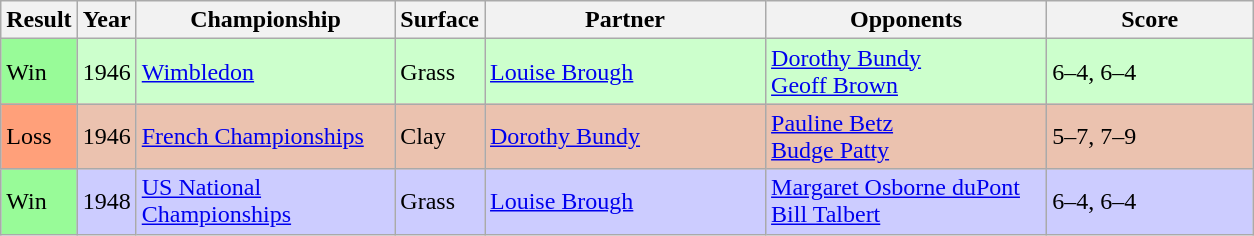<table class="sortable wikitable">
<tr>
<th style="width:40px">Result</th>
<th style="width:30px">Year</th>
<th style="width:165px">Championship</th>
<th style="width:50px">Surface</th>
<th style="width:180px">Partner</th>
<th style="width:180px">Opponents</th>
<th style="width:130px" class="unsortable">Score</th>
</tr>
<tr style="background:#cfc;">
<td style="background:#98fb98;">Win</td>
<td>1946</td>
<td><a href='#'>Wimbledon</a></td>
<td>Grass</td>
<td> <a href='#'>Louise Brough</a></td>
<td> <a href='#'>Dorothy Bundy</a> <br>  <a href='#'>Geoff Brown</a></td>
<td>6–4, 6–4</td>
</tr>
<tr style="background:#ebc2af;">
<td style="background:#ffa07a;">Loss</td>
<td>1946</td>
<td><a href='#'>French Championships</a></td>
<td>Clay</td>
<td> <a href='#'>Dorothy Bundy</a></td>
<td> <a href='#'>Pauline Betz</a> <br>  <a href='#'>Budge Patty</a></td>
<td>5–7, 7–9</td>
</tr>
<tr bgcolor="#CCCCFF">
<td style="background:#98fb98;">Win</td>
<td>1948</td>
<td><a href='#'>US National Championships</a></td>
<td>Grass</td>
<td> <a href='#'>Louise Brough</a></td>
<td> <a href='#'>Margaret Osborne duPont</a> <br>  <a href='#'>Bill Talbert</a></td>
<td>6–4, 6–4</td>
</tr>
</table>
